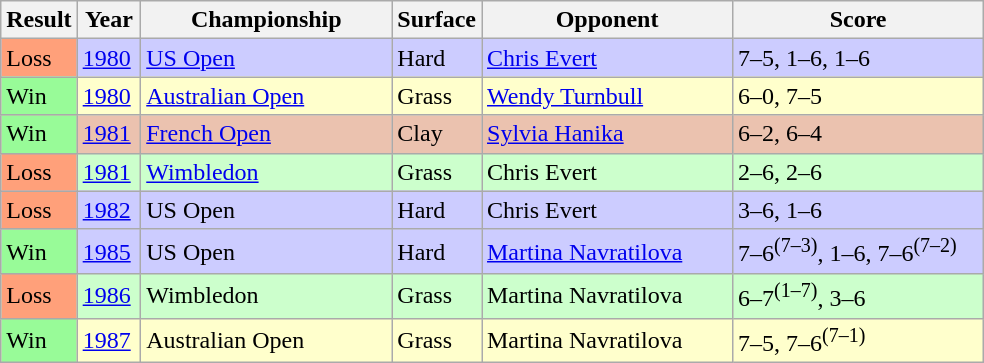<table class="wikitable sortable">
<tr>
<th>Result</th>
<th style="width:35px">Year</th>
<th style="width:160px">Championship</th>
<th style="width:50px">Surface</th>
<th style="width:160px">Opponent</th>
<th style="width:160px" class="unsortable">Score</th>
</tr>
<tr style="background:#ccf;">
<td style="background:#ffa07a;">Loss</td>
<td><a href='#'>1980</a></td>
<td><a href='#'>US Open</a></td>
<td>Hard</td>
<td> <a href='#'>Chris Evert</a></td>
<td>7–5, 1–6, 1–6</td>
</tr>
<tr style="background:#ffc;">
<td style="background:#98fb98;">Win</td>
<td><a href='#'>1980</a></td>
<td><a href='#'>Australian Open</a></td>
<td>Grass</td>
<td> <a href='#'>Wendy Turnbull</a></td>
<td>6–0, 7–5</td>
</tr>
<tr style="background:#ebc2af;">
<td style="background:#98fb98;">Win</td>
<td><a href='#'>1981</a></td>
<td><a href='#'>French Open</a></td>
<td>Clay</td>
<td> <a href='#'>Sylvia Hanika</a></td>
<td>6–2, 6–4</td>
</tr>
<tr style="background:#cfc;">
<td style="background:#ffa07a;">Loss</td>
<td><a href='#'>1981</a></td>
<td><a href='#'>Wimbledon</a></td>
<td>Grass</td>
<td> Chris Evert</td>
<td>2–6, 2–6</td>
</tr>
<tr style="background:#ccf;">
<td style="background:#ffa07a;">Loss</td>
<td><a href='#'>1982</a></td>
<td>US Open</td>
<td>Hard</td>
<td> Chris Evert</td>
<td>3–6, 1–6</td>
</tr>
<tr style="background:#ccf;">
<td style="background:#98fb98;">Win</td>
<td><a href='#'>1985</a></td>
<td>US Open</td>
<td>Hard</td>
<td> <a href='#'>Martina Navratilova</a></td>
<td>7–6<sup>(7–3)</sup>, 1–6, 7–6<sup>(7–2)</sup></td>
</tr>
<tr style="background:#cfc;">
<td style="background:#ffa07a;">Loss</td>
<td><a href='#'>1986</a></td>
<td>Wimbledon</td>
<td>Grass</td>
<td> Martina Navratilova</td>
<td>6–7<sup>(1–7)</sup>, 3–6</td>
</tr>
<tr style="background:#ffc;">
<td style="background:#98fb98;">Win</td>
<td><a href='#'>1987</a></td>
<td>Australian Open</td>
<td>Grass</td>
<td> Martina Navratilova</td>
<td>7–5, 7–6<sup>(7–1)</sup></td>
</tr>
</table>
